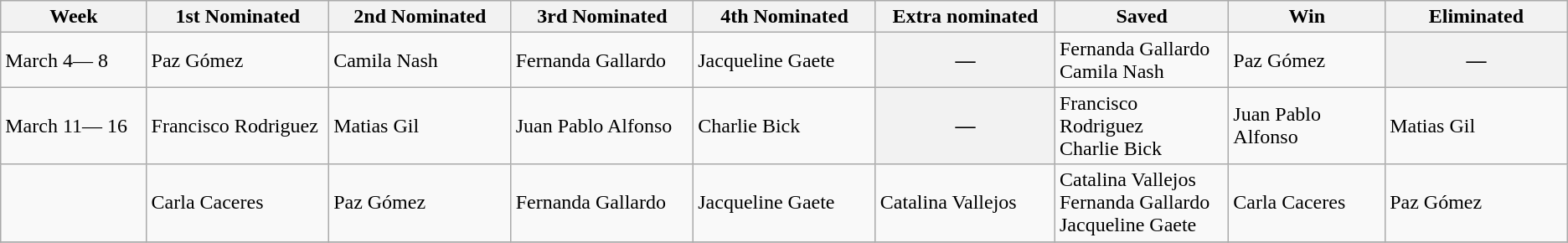<table class="wikitable">
<tr>
<th width="500"><strong>Week</strong></th>
<th width="500"><strong>1st Nominated</strong></th>
<th width="500"><strong>2nd Nominated</strong></th>
<th width="500"><strong>3rd Nominated</strong></th>
<th width="500"><strong>4th Nominated</strong></th>
<th width="500"><strong>Extra nominated</strong></th>
<th width="500"><strong>Saved</strong></th>
<th width="500"><strong>Win</strong></th>
<th width="500"><strong>Eliminated</strong></th>
</tr>
<tr>
<td>March  4— 8</td>
<td>Paz Gómez</td>
<td>Camila Nash</td>
<td>Fernanda Gallardo</td>
<td>Jacqueline Gaete</td>
<th>—</th>
<td>Fernanda Gallardo<br>Camila Nash<br></td>
<td>Paz Gómez</td>
<th>—</th>
</tr>
<tr>
<td>March 11— 16</td>
<td>Francisco Rodriguez</td>
<td>Matias Gil</td>
<td>Juan Pablo Alfonso</td>
<td>Charlie Bick</td>
<th>—</th>
<td>Francisco Rodriguez<br>Charlie Bick</td>
<td>Juan Pablo Alfonso</td>
<td>Matias Gil</td>
</tr>
<tr>
<td></td>
<td>Carla Caceres</td>
<td>Paz Gómez</td>
<td>Fernanda Gallardo</td>
<td>Jacqueline Gaete</td>
<td>Catalina Vallejos</td>
<td>Catalina Vallejos<br>Fernanda Gallardo<br>Jacqueline Gaete</td>
<td>Carla Caceres</td>
<td>Paz Gómez</td>
</tr>
<tr>
</tr>
</table>
